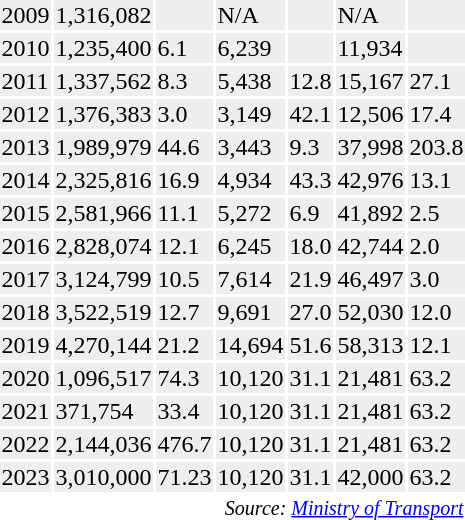<table class="toccolours sortable" style="padding:0.5em;">
<tr>
<th></th>
<th></th>
<th></th>
<th></th>
<th></th>
<th></th>
<th></th>
</tr>
<tr style="background:#eee;">
<td>2009</td>
<td>1,316,082</td>
<td></td>
<td>N/A</td>
<td></td>
<td>N/A</td>
<td></td>
</tr>
<tr style="background:#eee;">
<td>2010</td>
<td>1,235,400</td>
<td> 6.1</td>
<td>6,239</td>
<td></td>
<td>11,934</td>
<td></td>
</tr>
<tr style="background:#eee;">
<td>2011</td>
<td>1,337,562</td>
<td> 8.3</td>
<td>5,438</td>
<td> 12.8</td>
<td>15,167</td>
<td> 27.1</td>
</tr>
<tr style="background:#eee;">
<td>2012</td>
<td>1,376,383</td>
<td> 3.0</td>
<td>3,149</td>
<td> 42.1</td>
<td>12,506</td>
<td> 17.4</td>
</tr>
<tr style="background:#eee;">
<td>2013</td>
<td>1,989,979</td>
<td> 44.6</td>
<td>3,443</td>
<td> 9.3</td>
<td>37,998</td>
<td> 203.8</td>
</tr>
<tr style="background:#eee;">
<td>2014</td>
<td>2,325,816</td>
<td> 16.9</td>
<td>4,934</td>
<td> 43.3</td>
<td>42,976</td>
<td> 13.1</td>
</tr>
<tr style="background:#eee;">
<td>2015</td>
<td>2,581,966</td>
<td> 11.1</td>
<td>5,272</td>
<td> 6.9</td>
<td>41,892</td>
<td> 2.5</td>
</tr>
<tr style="background:#eee;">
<td>2016</td>
<td>2,828,074</td>
<td> 12.1</td>
<td>6,245</td>
<td> 18.0</td>
<td>42,744</td>
<td> 2.0</td>
</tr>
<tr style="background:#eee;">
<td>2017</td>
<td>3,124,799</td>
<td> 10.5</td>
<td>7,614</td>
<td> 21.9</td>
<td>46,497</td>
<td> 3.0</td>
</tr>
<tr style="background:#eee;">
<td>2018</td>
<td>3,522,519</td>
<td> 12.7</td>
<td>9,691</td>
<td> 27.0</td>
<td>52,030</td>
<td> 12.0</td>
</tr>
<tr style="background:#eee;">
<td>2019</td>
<td>4,270,144</td>
<td> 21.2</td>
<td>14,694</td>
<td> 51.6</td>
<td>58,313</td>
<td> 12.1</td>
</tr>
<tr style="background:#eee;">
<td>2020</td>
<td>1,096,517</td>
<td> 74.3</td>
<td>10,120</td>
<td> 31.1</td>
<td>21,481</td>
<td> 63.2</td>
</tr>
<tr style="background:#eee;">
<td>2021</td>
<td>371,754</td>
<td> 33.4</td>
<td>10,120</td>
<td> 31.1</td>
<td>21,481</td>
<td> 63.2</td>
</tr>
<tr style="background:#eee;">
<td>2022</td>
<td>2,144,036</td>
<td> 476.7</td>
<td>10,120</td>
<td> 31.1</td>
<td>21,481</td>
<td> 63.2</td>
</tr>
<tr style="background:#eee;">
<td>2023</td>
<td>3,010,000</td>
<td> 71.23</td>
<td>10,120</td>
<td> 31.1</td>
<td>42,000</td>
<td> 63.2</td>
</tr>
<tr>
<td colspan="7" style="text-align:right;"><sup><em>Source: <a href='#'>Ministry of Transport</a></em></sup></td>
</tr>
</table>
